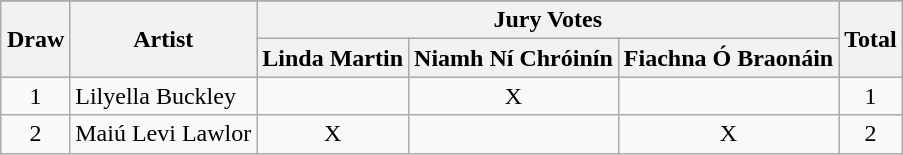<table class="wikitable collapsible" style="float:right; margin:10px; text-align:center;">
<tr>
</tr>
<tr>
<th rowspan="2">Draw</th>
<th rowspan="2">Artist</th>
<th colspan="3">Jury Votes</th>
<th rowspan="2">Total</th>
</tr>
<tr>
<th>Linda Martin</th>
<th>Niamh Ní Chróinín</th>
<th>Fiachna Ó Braonáin</th>
</tr>
<tr>
<td>1</td>
<td style="text-align:left;">Lilyella Buckley</td>
<td></td>
<td>X</td>
<td></td>
<td>1</td>
</tr>
<tr>
<td>2</td>
<td style="text-align:left;">Maiú Levi Lawlor</td>
<td>X</td>
<td></td>
<td>X</td>
<td>2</td>
</tr>
</table>
